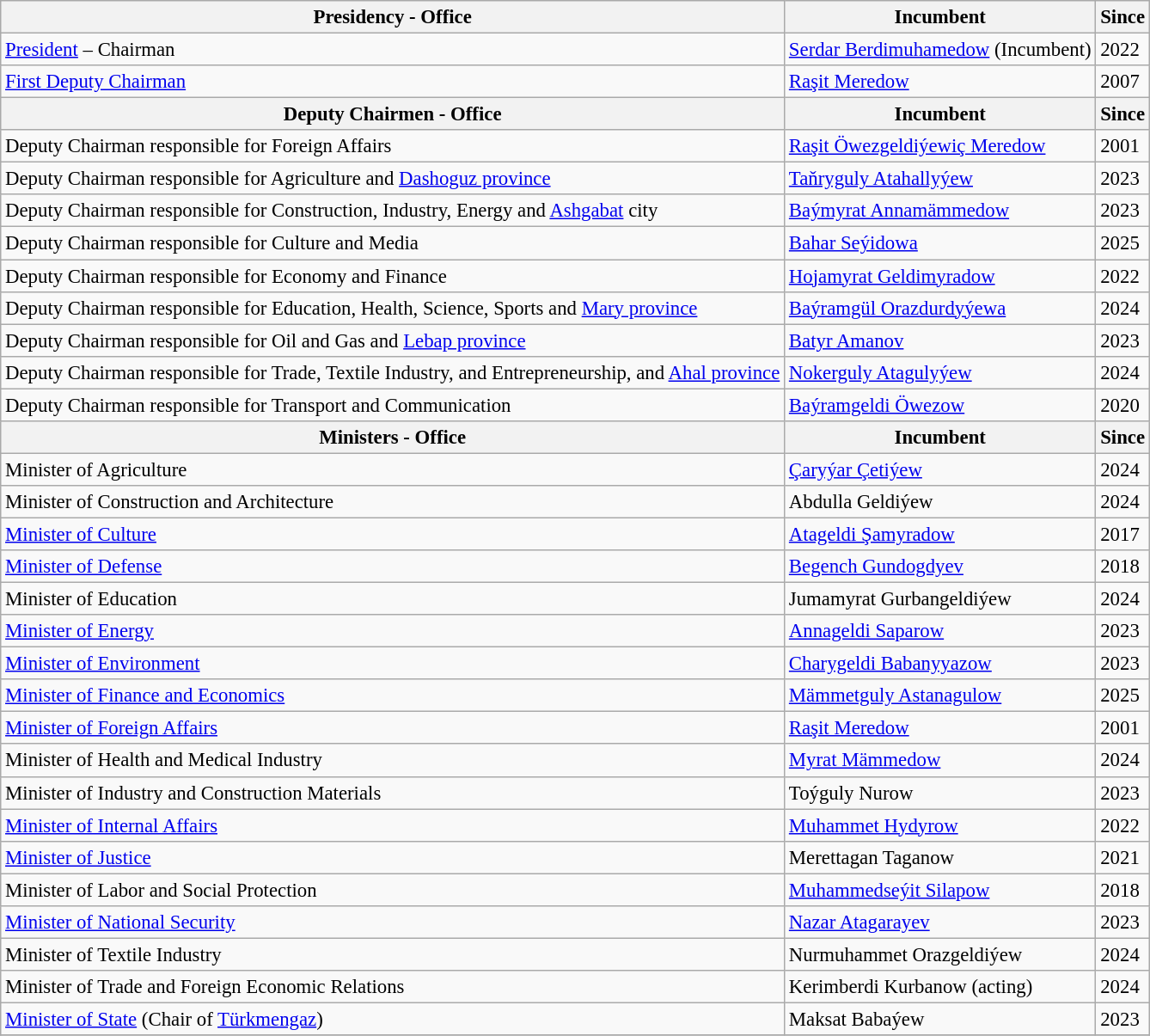<table class="wikitable" style="font-size: 95%;">
<tr>
<th>Presidency - Office</th>
<th>Incumbent</th>
<th>Since</th>
</tr>
<tr>
<td><a href='#'>President</a> – Chairman</td>
<td><a href='#'>Serdar Berdimuhamedow</a> (Incumbent)</td>
<td>2022</td>
</tr>
<tr>
<td><a href='#'>First Deputy Chairman</a></td>
<td><a href='#'>Raşit Meredow</a></td>
<td>2007</td>
</tr>
<tr>
<th>Deputy Chairmen - Office</th>
<th>Incumbent</th>
<th>Since</th>
</tr>
<tr>
<td>Deputy Chairman responsible for Foreign Affairs</td>
<td><a href='#'>Raşit Öwezgeldiýewiç Meredow</a></td>
<td>2001</td>
</tr>
<tr>
<td>Deputy Chairman responsible for Agriculture and <a href='#'>Dashoguz province</a></td>
<td><a href='#'>Taňryguly Atahallyýew</a></td>
<td>2023</td>
</tr>
<tr>
<td>Deputy Chairman responsible for Construction, Industry, Energy and <a href='#'>Ashgabat</a> city</td>
<td><a href='#'>Baýmyrat Annamämmedow</a></td>
<td>2023</td>
</tr>
<tr>
<td>Deputy Chairman responsible for Culture and Media</td>
<td><a href='#'>Bahar Seýidowa</a></td>
<td>2025</td>
</tr>
<tr>
<td>Deputy Chairman responsible for Economy and Finance</td>
<td><a href='#'>Hojamyrat Geldimyradow</a></td>
<td>2022</td>
</tr>
<tr>
<td>Deputy Chairman responsible for Education, Health, Science, Sports and <a href='#'> Mary province</a></td>
<td><a href='#'>Baýramgül Orazdurdyýewa</a></td>
<td>2024</td>
</tr>
<tr>
<td>Deputy Chairman responsible for Oil and Gas and <a href='#'>Lebap province</a></td>
<td><a href='#'>Batyr Amanov</a></td>
<td>2023</td>
</tr>
<tr>
<td>Deputy Chairman responsible for Trade, Textile Industry, and Entrepreneurship, and <a href='#'>Ahal province</a></td>
<td><a href='#'>Nokerguly Atagulyýew</a></td>
<td>2024</td>
</tr>
<tr>
<td>Deputy Chairman responsible for Transport and Communication</td>
<td><a href='#'>Baýramgeldi Öwezow</a></td>
<td>2020</td>
</tr>
<tr>
<th>Ministers - Office</th>
<th>Incumbent</th>
<th>Since</th>
</tr>
<tr>
<td>Minister of Agriculture</td>
<td><a href='#'>Çaryýar Çetiýew</a></td>
<td>2024</td>
</tr>
<tr>
<td>Minister of Construction and Architecture</td>
<td>Abdulla Geldiýew</td>
<td>2024</td>
</tr>
<tr>
<td><a href='#'>Minister of Culture</a></td>
<td><a href='#'>Atageldi Şamyradow</a></td>
<td>2017</td>
</tr>
<tr>
<td><a href='#'>Minister of Defense</a></td>
<td><a href='#'>Begench Gundogdyev</a></td>
<td>2018</td>
</tr>
<tr>
<td>Minister of Education</td>
<td>Jumamyrat Gurbangeldiýew</td>
<td>2024</td>
</tr>
<tr>
<td><a href='#'>Minister of Energy</a></td>
<td><a href='#'>Annageldi Saparow</a></td>
<td>2023</td>
</tr>
<tr>
<td><a href='#'>Minister of Environment</a></td>
<td><a href='#'>Charygeldi Babanyyazow</a></td>
<td>2023</td>
</tr>
<tr>
<td><a href='#'>Minister of Finance and Economics</a></td>
<td><a href='#'>Mämmetguly Astanagulow</a></td>
<td>2025</td>
</tr>
<tr>
<td><a href='#'>Minister of Foreign Affairs</a></td>
<td><a href='#'>Raşit Meredow</a></td>
<td>2001</td>
</tr>
<tr>
<td>Minister of Health and Medical Industry</td>
<td><a href='#'>Myrat Mämmedow</a></td>
<td>2024</td>
</tr>
<tr>
<td>Minister of Industry and Construction Materials</td>
<td>Toýguly Nurow</td>
<td>2023</td>
</tr>
<tr>
<td><a href='#'>Minister of Internal Affairs</a></td>
<td><a href='#'>Muhammet Hydyrow</a></td>
<td>2022</td>
</tr>
<tr>
<td><a href='#'>Minister of Justice</a></td>
<td>Merettagan Taganow</td>
<td>2021</td>
</tr>
<tr>
<td>Minister of Labor and Social Protection</td>
<td><a href='#'>Muhammedseýit Silapow</a></td>
<td>2018</td>
</tr>
<tr>
<td><a href='#'>Minister of National Security</a></td>
<td><a href='#'>Nazar Atagarayev</a></td>
<td>2023</td>
</tr>
<tr>
<td>Minister of Textile Industry</td>
<td>Nurmuhammet Orazgeldiýew</td>
<td>2024</td>
</tr>
<tr>
<td>Minister of Trade and Foreign Economic Relations</td>
<td>Kerimberdi Kurbanow (acting)</td>
<td>2024</td>
</tr>
<tr>
<td><a href='#'>Minister of State</a> (Chair of <a href='#'>Türkmengaz</a>)</td>
<td>Maksat Babaýew</td>
<td>2023</td>
</tr>
<tr>
</tr>
</table>
